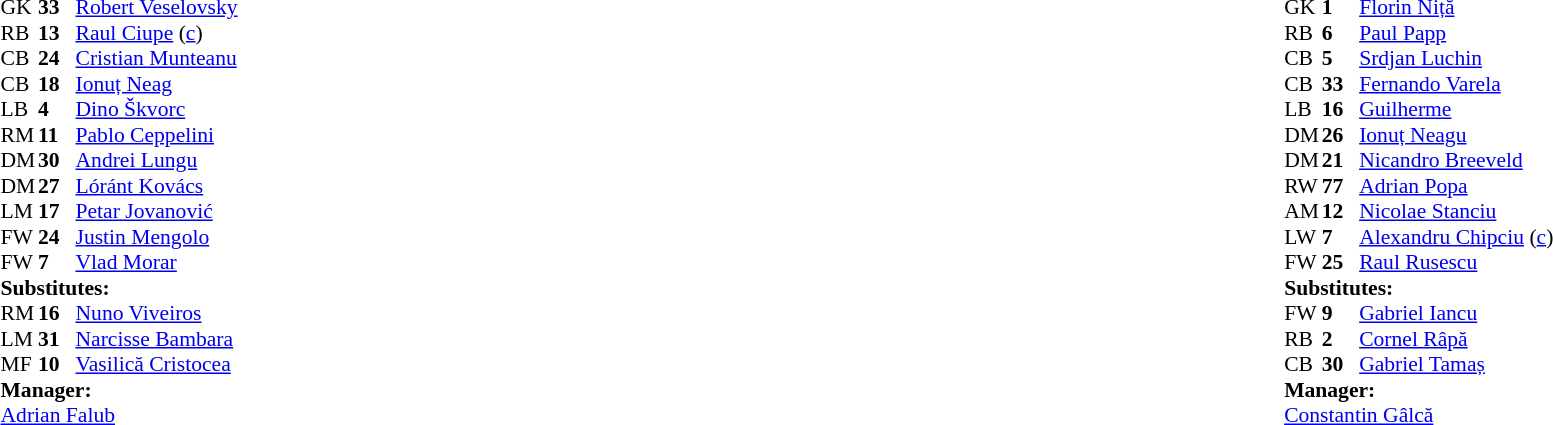<table width="100%">
<tr>
<td valign="top" width="50%"><br><table style="font-size: 90%" cellspacing="0" cellpadding="0">
<tr>
<td colspan="4"></td>
</tr>
<tr>
<th width=25></th>
<th width=25></th>
</tr>
<tr>
<td>GK</td>
<td><strong>33</strong></td>
<td> <a href='#'>Robert Veselovsky</a></td>
</tr>
<tr>
<td>RB</td>
<td><strong>13</strong></td>
<td> <a href='#'>Raul Ciupe</a> (<a href='#'>c</a>)</td>
</tr>
<tr>
<td>CB</td>
<td><strong>24</strong></td>
<td> <a href='#'>Cristian Munteanu</a></td>
</tr>
<tr>
<td>CB</td>
<td><strong>18</strong></td>
<td> <a href='#'>Ionuț Neag</a></td>
</tr>
<tr>
<td>LB</td>
<td><strong>4</strong></td>
<td> <a href='#'>Dino Škvorc</a></td>
<td></td>
</tr>
<tr>
<td>RM</td>
<td><strong>11</strong></td>
<td> <a href='#'>Pablo Ceppelini</a></td>
<td></td>
<td></td>
</tr>
<tr>
<td>DM</td>
<td><strong>30</strong></td>
<td> <a href='#'>Andrei Lungu</a></td>
</tr>
<tr>
<td>DM</td>
<td><strong>27</strong></td>
<td> <a href='#'>Lóránt Kovács</a></td>
<td></td>
<td></td>
</tr>
<tr>
<td>LM</td>
<td><strong>17</strong></td>
<td> <a href='#'>Petar Jovanović</a></td>
<td></td>
<td></td>
</tr>
<tr>
<td>FW</td>
<td><strong>24</strong></td>
<td> <a href='#'>Justin Mengolo</a></td>
</tr>
<tr>
<td>FW</td>
<td><strong>7</strong></td>
<td> <a href='#'>Vlad Morar</a></td>
</tr>
<tr>
<td colspan=3><strong>Substitutes:</strong></td>
</tr>
<tr>
<td>RM</td>
<td><strong>16</strong></td>
<td> <a href='#'>Nuno Viveiros</a></td>
<td></td>
<td></td>
</tr>
<tr>
<td>LM</td>
<td><strong>31</strong></td>
<td> <a href='#'>Narcisse Bambara</a></td>
<td></td>
<td></td>
</tr>
<tr>
<td>MF</td>
<td><strong>10</strong></td>
<td> <a href='#'>Vasilică Cristocea</a></td>
<td></td>
<td></td>
</tr>
<tr>
<td colspan=3><strong>Manager:</strong></td>
</tr>
<tr>
<td colspan=4> <a href='#'>Adrian Falub</a></td>
</tr>
</table>
</td>
<td valign="top"></td>
<td style="vertical-align:top; width:50%;"><br><table style="font-size: 90%" cellspacing="0" cellpadding="0" align=center>
<tr>
<td colspan="4"></td>
</tr>
<tr>
<th width=25></th>
<th width=25></th>
</tr>
<tr>
<td>GK</td>
<td><strong>1</strong></td>
<td> <a href='#'>Florin Niță</a></td>
</tr>
<tr>
<td>RB</td>
<td><strong>6</strong></td>
<td> <a href='#'>Paul Papp</a></td>
</tr>
<tr>
<td>CB</td>
<td><strong>5</strong></td>
<td> <a href='#'>Srdjan Luchin</a></td>
<td></td>
</tr>
<tr>
<td>CB</td>
<td><strong>33</strong></td>
<td> <a href='#'>Fernando Varela</a></td>
<td></td>
<td></td>
</tr>
<tr>
<td>LB</td>
<td><strong>16</strong></td>
<td> <a href='#'>Guilherme</a></td>
</tr>
<tr>
<td>DM</td>
<td><strong>26</strong></td>
<td> <a href='#'>Ionuț Neagu</a></td>
<td></td>
<td></td>
</tr>
<tr>
<td>DM</td>
<td><strong>21</strong></td>
<td> <a href='#'>Nicandro Breeveld</a></td>
</tr>
<tr>
<td>RW</td>
<td><strong>77</strong></td>
<td> <a href='#'>Adrian Popa</a></td>
<td></td>
<td></td>
</tr>
<tr>
<td>AM</td>
<td><strong>12</strong></td>
<td> <a href='#'>Nicolae Stanciu</a></td>
</tr>
<tr>
<td>LW</td>
<td><strong>7</strong></td>
<td> <a href='#'>Alexandru Chipciu</a> (<a href='#'>c</a>)</td>
</tr>
<tr>
<td>FW</td>
<td><strong>25</strong></td>
<td> <a href='#'>Raul Rusescu</a></td>
</tr>
<tr>
<td colspan=3><strong>Substitutes:</strong></td>
</tr>
<tr>
<td>FW</td>
<td><strong>9</strong></td>
<td> <a href='#'>Gabriel Iancu</a></td>
<td></td>
<td></td>
</tr>
<tr>
<td>RB</td>
<td><strong>2</strong></td>
<td> <a href='#'>Cornel Râpă</a></td>
<td></td>
<td></td>
</tr>
<tr>
<td>CB</td>
<td><strong>30</strong></td>
<td> <a href='#'>Gabriel Tamaș</a></td>
<td></td>
<td></td>
</tr>
<tr>
<td colspan=3><strong>Manager:</strong></td>
</tr>
<tr>
<td colspan=4> <a href='#'>Constantin Gâlcă</a></td>
</tr>
</table>
</td>
</tr>
<tr>
</tr>
</table>
